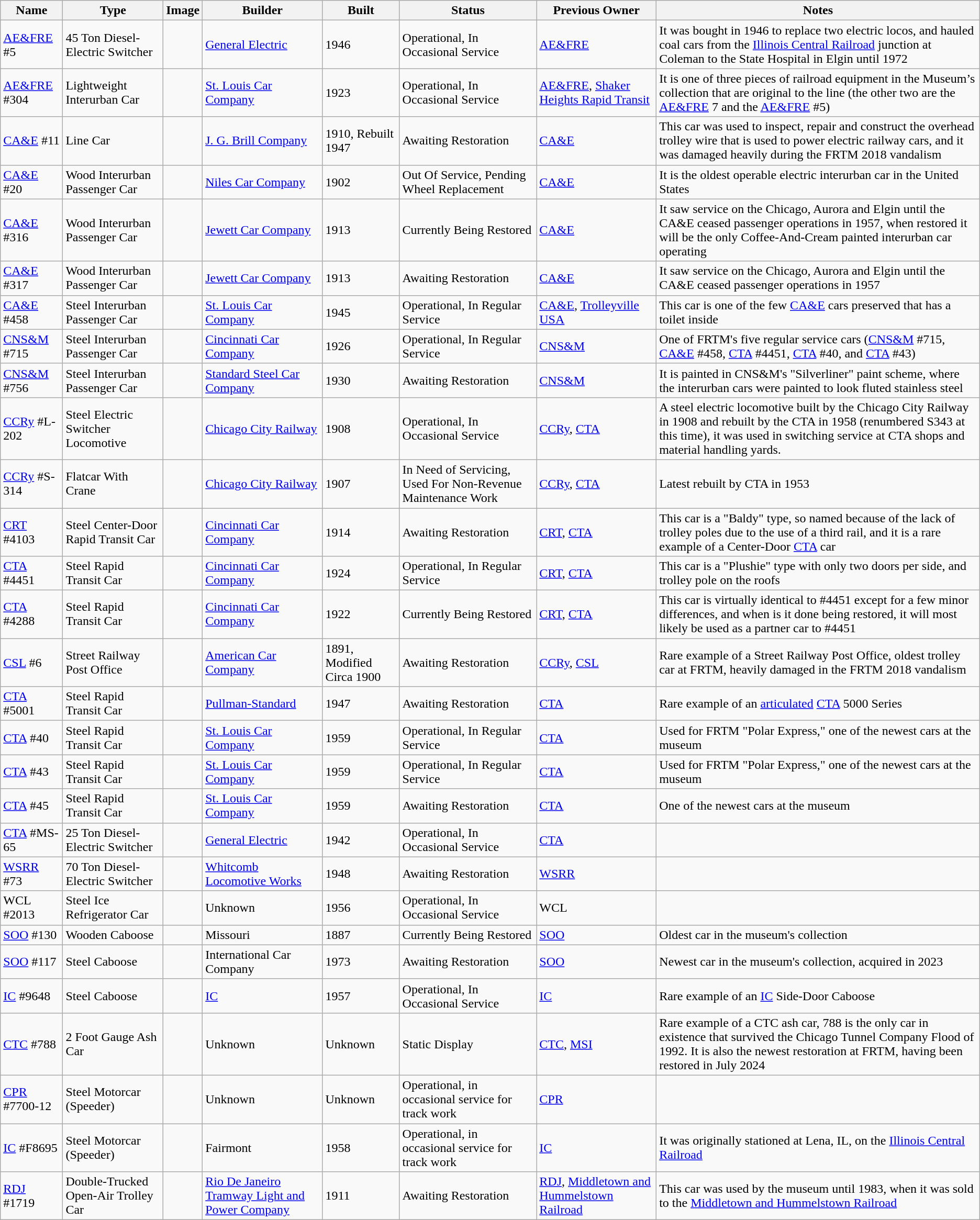<table class="wikitable">
<tr>
<th>Name</th>
<th>Type</th>
<th>Image</th>
<th>Builder</th>
<th>Built</th>
<th>Status</th>
<th>Previous Owner</th>
<th>Notes</th>
</tr>
<tr>
<td><a href='#'>AE&FRE</a> #5</td>
<td>45 Ton Diesel-Electric Switcher</td>
<td></td>
<td><a href='#'>General Electric</a></td>
<td>1946</td>
<td>Operational, In Occasional Service</td>
<td><a href='#'>AE&FRE</a></td>
<td>It was bought in 1946 to replace two electric locos, and hauled coal cars from the <a href='#'>Illinois Central Railroad</a> junction at Coleman to the State Hospital in Elgin until 1972</td>
</tr>
<tr>
<td><a href='#'>AE&FRE</a> #304</td>
<td>Lightweight Interurban Car</td>
<td></td>
<td><a href='#'>St. Louis Car Company</a></td>
<td>1923</td>
<td>Operational, In Occasional Service</td>
<td><a href='#'>AE&FRE</a>, <a href='#'>Shaker Heights Rapid Transit</a></td>
<td>It is one of three pieces of railroad equipment in the Museum’s collection that are original to the line (the other two are the <a href='#'>AE&FRE</a> 7 and the  <a href='#'>AE&FRE</a> #5)</td>
</tr>
<tr>
<td><a href='#'>CA&E</a> #11</td>
<td>Line Car</td>
<td></td>
<td><a href='#'>J. G. Brill Company</a></td>
<td>1910, Rebuilt 1947</td>
<td>Awaiting Restoration</td>
<td><a href='#'>CA&E</a></td>
<td>This car was used to inspect, repair and construct the overhead trolley wire that is used to power electric railway cars, and it was damaged heavily during the FRTM 2018 vandalism</td>
</tr>
<tr>
<td><a href='#'>CA&E</a> #20</td>
<td>Wood Interurban Passenger Car</td>
<td></td>
<td><a href='#'>Niles Car Company</a></td>
<td>1902</td>
<td>Out Of Service, Pending Wheel Replacement</td>
<td><a href='#'>CA&E</a></td>
<td>It is the oldest operable electric interurban car in the United States</td>
</tr>
<tr>
<td><a href='#'>CA&E</a> #316</td>
<td>Wood Interurban Passenger Car</td>
<td></td>
<td><a href='#'>Jewett Car Company</a></td>
<td>1913</td>
<td>Currently Being Restored</td>
<td><a href='#'>CA&E</a></td>
<td>It saw service on the Chicago, Aurora and Elgin until the CA&E ceased passenger operations in 1957, when restored it will be the only Coffee-And-Cream painted interurban car operating</td>
</tr>
<tr>
<td><a href='#'>CA&E</a> #317</td>
<td>Wood Interurban Passenger Car</td>
<td></td>
<td><a href='#'>Jewett Car Company</a></td>
<td>1913</td>
<td>Awaiting Restoration</td>
<td><a href='#'>CA&E</a></td>
<td>It saw service on the Chicago, Aurora and Elgin until the CA&E ceased passenger operations in 1957</td>
</tr>
<tr>
<td><a href='#'>CA&E</a> #458</td>
<td>Steel Interurban Passenger Car</td>
<td></td>
<td><a href='#'>St. Louis Car Company</a></td>
<td>1945</td>
<td>Operational, In Regular Service</td>
<td><a href='#'>CA&E</a>, <a href='#'>Trolleyville USA</a></td>
<td>This car is one of the few <a href='#'>CA&E</a> cars preserved that has a toilet inside</td>
</tr>
<tr>
<td><a href='#'>CNS&M</a> #715</td>
<td>Steel Interurban Passenger Car</td>
<td></td>
<td><a href='#'>Cincinnati Car Company</a></td>
<td>1926</td>
<td>Operational, In Regular Service</td>
<td><a href='#'>CNS&M</a></td>
<td>One of FRTM's five regular service cars (<a href='#'>CNS&M</a> #715, <a href='#'>CA&E</a> #458, <a href='#'>CTA</a> #4451, <a href='#'>CTA</a> #40, and <a href='#'>CTA</a> #43)</td>
</tr>
<tr>
<td><a href='#'>CNS&M</a> #756</td>
<td>Steel Interurban Passenger Car</td>
<td></td>
<td><a href='#'>Standard Steel Car Company</a></td>
<td>1930</td>
<td>Awaiting Restoration</td>
<td><a href='#'>CNS&M</a></td>
<td>It is painted in CNS&M's "Silverliner" paint scheme, where the interurban cars were painted to look fluted stainless steel</td>
</tr>
<tr>
<td><a href='#'>CCRy</a> #L-202</td>
<td>Steel Electric Switcher Locomotive</td>
<td></td>
<td><a href='#'>Chicago City Railway</a></td>
<td>1908</td>
<td>Operational, In Occasional Service</td>
<td><a href='#'>CCRy</a>, <a href='#'>CTA</a></td>
<td>A steel electric locomotive built by the Chicago City Railway in 1908 and rebuilt by the CTA in 1958 (renumbered S343 at this time), it was used in switching service at CTA shops and material handling yards.</td>
</tr>
<tr>
<td><a href='#'>CCRy</a> #S-314</td>
<td>Flatcar With Crane</td>
<td></td>
<td><a href='#'>Chicago City Railway</a></td>
<td>1907</td>
<td>In Need of Servicing, Used For Non-Revenue Maintenance Work</td>
<td><a href='#'>CCRy</a>, <a href='#'>CTA</a></td>
<td>Latest rebuilt by CTA in 1953</td>
</tr>
<tr>
<td><a href='#'>CRT</a> #4103</td>
<td>Steel Center-Door Rapid Transit Car</td>
<td></td>
<td><a href='#'>Cincinnati Car Company</a></td>
<td>1914</td>
<td>Awaiting Restoration</td>
<td><a href='#'>CRT</a>, <a href='#'>CTA</a></td>
<td>This car is a "Baldy" type, so named because of the lack of trolley poles due to the use of a third rail, and it is a rare example of a Center-Door <a href='#'>CTA</a> car</td>
</tr>
<tr>
<td><a href='#'>CTA</a> #4451</td>
<td>Steel Rapid Transit Car</td>
<td></td>
<td><a href='#'>Cincinnati Car Company</a></td>
<td>1924</td>
<td>Operational, In Regular Service</td>
<td><a href='#'>CRT</a>, <a href='#'>CTA</a></td>
<td>This car is a "Plushie" type with only two doors per side, and trolley pole on the roofs</td>
</tr>
<tr>
<td><a href='#'>CTA</a> #4288</td>
<td>Steel Rapid Transit Car</td>
<td></td>
<td><a href='#'>Cincinnati Car Company</a></td>
<td>1922</td>
<td>Currently Being Restored</td>
<td><a href='#'>CRT</a>, <a href='#'>CTA</a></td>
<td>This car is virtually identical to #4451 except for a few minor differences, and when is it done being restored, it will most likely be used as a partner car to #4451</td>
</tr>
<tr>
<td><a href='#'>CSL</a> #6</td>
<td>Street Railway Post Office</td>
<td></td>
<td><a href='#'>American Car Company</a></td>
<td>1891, Modified Circa 1900</td>
<td>Awaiting Restoration</td>
<td><a href='#'>CCRy</a>, <a href='#'>CSL</a></td>
<td>Rare example of a Street Railway Post Office, oldest trolley car at FRTM, heavily damaged in the FRTM 2018 vandalism</td>
</tr>
<tr>
<td><a href='#'>CTA</a> #5001</td>
<td>Steel Rapid Transit Car</td>
<td></td>
<td><a href='#'>Pullman-Standard</a></td>
<td>1947</td>
<td>Awaiting Restoration</td>
<td><a href='#'>CTA</a></td>
<td>Rare example of an <a href='#'>articulated</a> <a href='#'>CTA</a> 5000 Series</td>
</tr>
<tr>
<td><a href='#'>CTA</a> #40</td>
<td>Steel Rapid Transit Car</td>
<td></td>
<td><a href='#'>St. Louis Car Company</a></td>
<td>1959</td>
<td>Operational, In Regular Service</td>
<td><a href='#'>CTA</a></td>
<td>Used for FRTM "Polar Express," one of the newest cars at the museum</td>
</tr>
<tr>
<td><a href='#'>CTA</a> #43</td>
<td>Steel Rapid Transit Car</td>
<td></td>
<td><a href='#'>St. Louis Car Company</a></td>
<td>1959</td>
<td>Operational, In Regular Service</td>
<td><a href='#'>CTA</a></td>
<td>Used for FRTM "Polar Express," one of the newest cars at the museum</td>
</tr>
<tr>
<td><a href='#'>CTA</a> #45</td>
<td>Steel Rapid Transit Car</td>
<td></td>
<td><a href='#'>St. Louis Car Company</a></td>
<td>1959</td>
<td>Awaiting Restoration</td>
<td><a href='#'>CTA</a></td>
<td>One of the newest cars at the museum</td>
</tr>
<tr>
<td><a href='#'>CTA</a> #MS-65</td>
<td>25 Ton Diesel-Electric Switcher</td>
<td></td>
<td><a href='#'>General Electric</a></td>
<td>1942</td>
<td>Operational, In Occasional Service</td>
<td><a href='#'>CTA</a></td>
<td></td>
</tr>
<tr>
<td><a href='#'>WSRR</a> #73</td>
<td>70 Ton Diesel-Electric Switcher</td>
<td></td>
<td><a href='#'>Whitcomb Locomotive Works</a></td>
<td>1948</td>
<td>Awaiting Restoration</td>
<td><a href='#'>WSRR</a></td>
<td></td>
</tr>
<tr>
<td>WCL #2013</td>
<td>Steel Ice Refrigerator Car</td>
<td></td>
<td>Unknown</td>
<td>1956</td>
<td>Operational, In Occasional Service</td>
<td>WCL</td>
<td></td>
</tr>
<tr>
<td><a href='#'>SOO</a> #130</td>
<td>Wooden Caboose</td>
<td></td>
<td>Missouri</td>
<td>1887</td>
<td>Currently Being Restored</td>
<td><a href='#'>SOO</a></td>
<td>Oldest car in the museum's collection</td>
</tr>
<tr>
<td><a href='#'>SOO</a> #117</td>
<td>Steel Caboose</td>
<td></td>
<td>International Car Company</td>
<td>1973</td>
<td>Awaiting Restoration</td>
<td><a href='#'>SOO</a></td>
<td>Newest car in the museum's collection, acquired in 2023</td>
</tr>
<tr>
<td><a href='#'>IC</a> #9648</td>
<td>Steel Caboose</td>
<td></td>
<td><a href='#'>IC</a></td>
<td>1957</td>
<td>Operational, In Occasional Service</td>
<td><a href='#'>IC</a></td>
<td>Rare example of an <a href='#'>IC</a> Side-Door Caboose</td>
</tr>
<tr>
<td><a href='#'>CTC</a> #788</td>
<td>2 Foot Gauge Ash Car</td>
<td></td>
<td>Unknown</td>
<td>Unknown</td>
<td>Static Display</td>
<td><a href='#'>CTC</a>, <a href='#'>MSI</a></td>
<td>Rare example of a CTC ash car, 788 is the only car in existence that survived the Chicago Tunnel Company Flood of 1992. It is also the newest restoration at FRTM, having been restored in July 2024</td>
</tr>
<tr>
<td><a href='#'>CPR</a> #7700-12</td>
<td>Steel Motorcar (Speeder)</td>
<td></td>
<td>Unknown</td>
<td>Unknown</td>
<td>Operational, in occasional service for track work</td>
<td><a href='#'>CPR</a></td>
<td></td>
</tr>
<tr>
<td><a href='#'>IC</a> #F8695</td>
<td>Steel Motorcar (Speeder)</td>
<td></td>
<td>Fairmont</td>
<td>1958</td>
<td>Operational, in occasional service for track work</td>
<td><a href='#'>IC</a></td>
<td>It was originally stationed at Lena, IL, on the <a href='#'>Illinois Central Railroad</a></td>
</tr>
<tr>
<td><a href='#'>RDJ</a> #1719</td>
<td>Double-Trucked Open-Air Trolley Car</td>
<td></td>
<td><a href='#'>Rio De Janeiro Tramway Light and Power Company</a></td>
<td>1911</td>
<td>Awaiting Restoration</td>
<td><a href='#'>RDJ</a>, <a href='#'>Middletown and Hummelstown Railroad</a></td>
<td>This car was used by the museum until 1983, when it was sold to the <a href='#'>Middletown and Hummelstown Railroad</a></td>
</tr>
</table>
